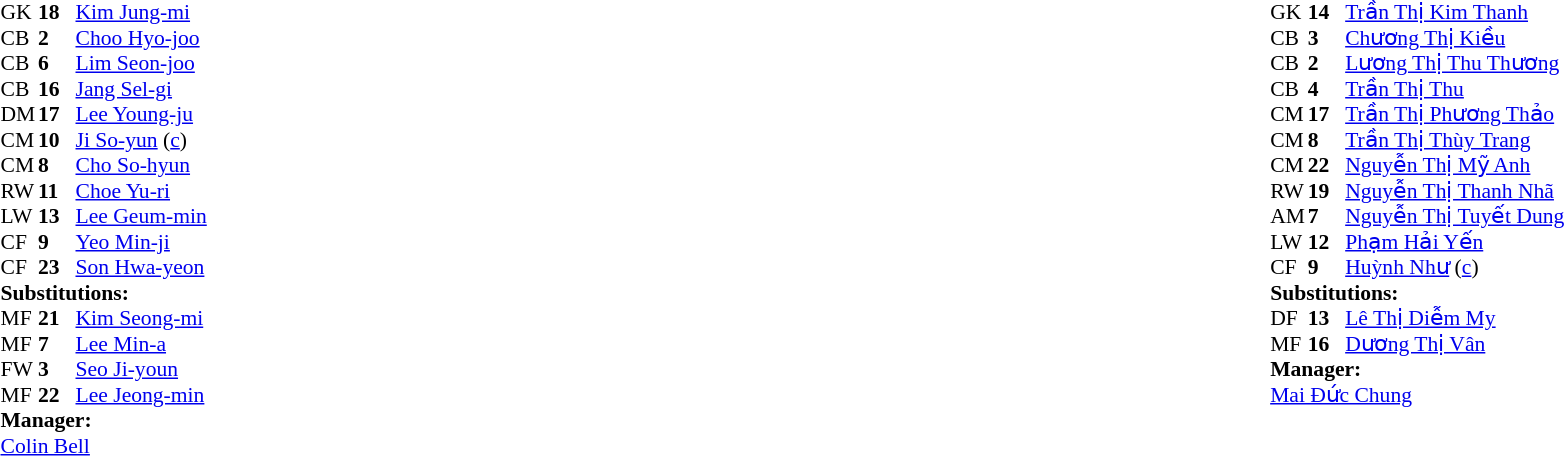<table width="100%">
<tr>
<td valign="top" width="50%"><br><table style="font-size:90%" cellspacing="0" cellpadding="0">
<tr>
<th width=25></th>
<th width=25></th>
</tr>
<tr>
<td>GK</td>
<td><strong>18</strong></td>
<td><a href='#'>Kim Jung-mi</a></td>
</tr>
<tr>
<td>CB</td>
<td><strong>2</strong></td>
<td><a href='#'>Choo Hyo-joo</a></td>
</tr>
<tr>
<td>CB</td>
<td><strong>6</strong></td>
<td><a href='#'>Lim Seon-joo</a></td>
</tr>
<tr>
<td>CB</td>
<td><strong>16</strong></td>
<td><a href='#'>Jang Sel-gi</a></td>
</tr>
<tr>
<td>DM</td>
<td><strong>17</strong></td>
<td><a href='#'>Lee Young-ju</a></td>
</tr>
<tr>
<td>CM</td>
<td><strong>10</strong></td>
<td><a href='#'>Ji So-yun</a> (<a href='#'>c</a>)</td>
</tr>
<tr>
<td>CM</td>
<td><strong>8</strong></td>
<td><a href='#'>Cho So-hyun</a></td>
<td></td>
<td></td>
</tr>
<tr>
<td>RW</td>
<td><strong>11</strong></td>
<td><a href='#'>Choe Yu-ri</a></td>
</tr>
<tr>
<td>LW</td>
<td><strong>13</strong></td>
<td><a href='#'>Lee Geum-min</a></td>
<td></td>
<td></td>
</tr>
<tr>
<td>CF</td>
<td><strong>9</strong></td>
<td><a href='#'>Yeo Min-ji</a></td>
<td></td>
<td></td>
</tr>
<tr>
<td>CF</td>
<td><strong>23</strong></td>
<td><a href='#'>Son Hwa-yeon</a></td>
<td></td>
<td></td>
</tr>
<tr>
<td colspan=3><strong>Substitutions:</strong></td>
</tr>
<tr>
<td>MF</td>
<td><strong>21</strong></td>
<td><a href='#'>Kim Seong-mi</a></td>
<td></td>
<td></td>
</tr>
<tr>
<td>MF</td>
<td><strong>7</strong></td>
<td><a href='#'>Lee Min-a</a></td>
<td></td>
<td></td>
</tr>
<tr>
<td>FW</td>
<td><strong>3</strong></td>
<td><a href='#'>Seo Ji-youn</a></td>
<td></td>
<td></td>
</tr>
<tr>
<td>MF</td>
<td><strong>22</strong></td>
<td><a href='#'>Lee Jeong-min</a></td>
<td></td>
<td></td>
</tr>
<tr>
<td colspan=3><strong>Manager:</strong></td>
</tr>
<tr>
<td colspan=3> <a href='#'>Colin Bell</a></td>
</tr>
</table>
</td>
<td valign="top" width="50%"><br><table style="font-size:90%; margin:auto" cellspacing="0" cellpadding="0">
<tr>
<th width=25></th>
<th width=25></th>
</tr>
<tr>
<td>GK</td>
<td><strong>14</strong></td>
<td><a href='#'>Trần Thị Kim Thanh</a></td>
</tr>
<tr>
<td>CB</td>
<td><strong>3</strong></td>
<td><a href='#'>Chương Thị Kiều</a></td>
</tr>
<tr>
<td>CB</td>
<td><strong>2</strong></td>
<td><a href='#'>Lương Thị Thu Thương</a></td>
<td></td>
<td></td>
</tr>
<tr>
<td>CB</td>
<td><strong>4</strong></td>
<td><a href='#'>Trần Thị Thu</a></td>
</tr>
<tr>
<td>CM</td>
<td><strong>17</strong></td>
<td><a href='#'>Trần Thị Phương Thảo</a></td>
</tr>
<tr>
<td>CM</td>
<td><strong>8</strong></td>
<td><a href='#'>Trần Thị Thùy Trang</a></td>
</tr>
<tr>
<td>CM</td>
<td><strong>22</strong></td>
<td><a href='#'>Nguyễn Thị Mỹ Anh</a></td>
</tr>
<tr>
<td>RW</td>
<td><strong>19</strong></td>
<td><a href='#'>Nguyễn Thị Thanh Nhã</a></td>
<td></td>
<td></td>
</tr>
<tr>
<td>AM</td>
<td><strong>7</strong></td>
<td><a href='#'>Nguyễn Thị Tuyết Dung</a></td>
</tr>
<tr>
<td>LW</td>
<td><strong>12</strong></td>
<td><a href='#'>Phạm Hải Yến</a></td>
<td></td>
</tr>
<tr>
<td>CF</td>
<td><strong>9</strong></td>
<td><a href='#'>Huỳnh Như</a> (<a href='#'>c</a>)</td>
</tr>
<tr>
<td colspan=3><strong>Substitutions:</strong></td>
</tr>
<tr>
<td>DF</td>
<td><strong>13</strong></td>
<td><a href='#'>Lê Thị Diễm My</a></td>
<td></td>
<td></td>
</tr>
<tr>
<td>MF</td>
<td><strong>16</strong></td>
<td><a href='#'>Dương Thị Vân</a></td>
<td></td>
<td></td>
</tr>
<tr>
<td colspan=3><strong>Manager:</strong></td>
</tr>
<tr>
<td colspan=3><a href='#'>Mai Đức Chung</a></td>
</tr>
</table>
</td>
</tr>
</table>
